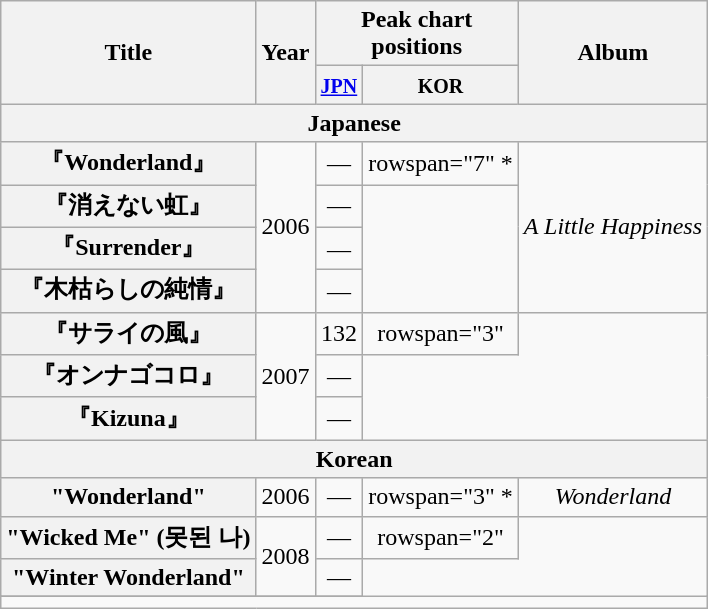<table class="wikitable plainrowheaders" style="text-align:center;">
<tr>
<th scope="col" rowspan="2">Title</th>
<th scope="col" rowspan="2">Year</th>
<th scope="col" colspan="2" style="width:5em;">Peak chart positions</th>
<th scope="col" rowspan="2">Album</th>
</tr>
<tr>
<th><small><a href='#'>JPN</a></small><br></th>
<th><small>KOR</small></th>
</tr>
<tr>
<th colspan="5" scope="col">Japanese</th>
</tr>
<tr>
<th scope="row">『Wonderland』</th>
<td rowspan="4">2006</td>
<td>—</td>
<td>rowspan="7" *</td>
<td rowspan="4"><em>A Little Happiness</em></td>
</tr>
<tr>
<th scope="row">『消えない虹』</th>
<td>—</td>
</tr>
<tr>
<th scope="row">『Surrender』</th>
<td>—</td>
</tr>
<tr>
<th scope="row">『木枯らしの純情』</th>
<td>—</td>
</tr>
<tr>
<th scope="row">『サライの風』</th>
<td rowspan="3">2007</td>
<td>132</td>
<td>rowspan="3" </td>
</tr>
<tr>
<th scope="row">『オンナゴコロ』</th>
<td>—</td>
</tr>
<tr>
<th scope="row">『Kizuna』</th>
<td>—</td>
</tr>
<tr>
<th colspan="5" scope="col">Korean</th>
</tr>
<tr>
<th scope="row">"Wonderland"</th>
<td>2006</td>
<td>—</td>
<td>rowspan="3" *</td>
<td><em>Wonderland</em></td>
</tr>
<tr>
<th scope="row">"Wicked Me" (못된 나)</th>
<td rowspan="2">2008</td>
<td>—</td>
<td>rowspan="2" </td>
</tr>
<tr>
<th scope="row">"Winter Wonderland"</th>
<td>—</td>
</tr>
<tr>
</tr>
<tr>
<td colspan="5"></td>
</tr>
</table>
